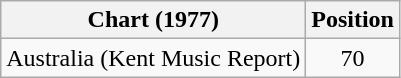<table class="wikitable">
<tr>
<th>Chart (1977)</th>
<th>Position</th>
</tr>
<tr>
<td>Australia (Kent Music Report)</td>
<td align="center">70</td>
</tr>
</table>
